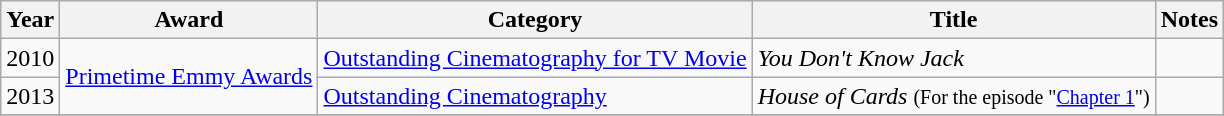<table class="wikitable">
<tr>
<th>Year</th>
<th>Award</th>
<th>Category</th>
<th>Title</th>
<th>Notes</th>
</tr>
<tr>
<td>2010</td>
<td rowspan=2><a href='#'>Primetime Emmy Awards</a></td>
<td><a href='#'>Outstanding Cinematography for TV Movie</a></td>
<td><em>You Don't Know Jack</em></td>
<td></td>
</tr>
<tr>
<td>2013</td>
<td><a href='#'>Outstanding Cinematography</a></td>
<td><em>House of Cards</em> <small>(For the episode "<a href='#'>Chapter 1</a>")</small><br></td>
<td></td>
</tr>
<tr>
</tr>
</table>
